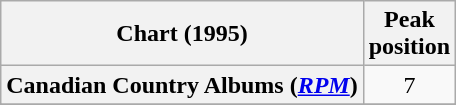<table class="wikitable sortable plainrowheaders" style="text-align:center">
<tr>
<th scope="col">Chart (1995)</th>
<th scope="col">Peak<br>position</th>
</tr>
<tr>
<th scope="row">Canadian Country Albums (<em><a href='#'>RPM</a></em>)</th>
<td>7</td>
</tr>
<tr>
</tr>
<tr>
</tr>
</table>
